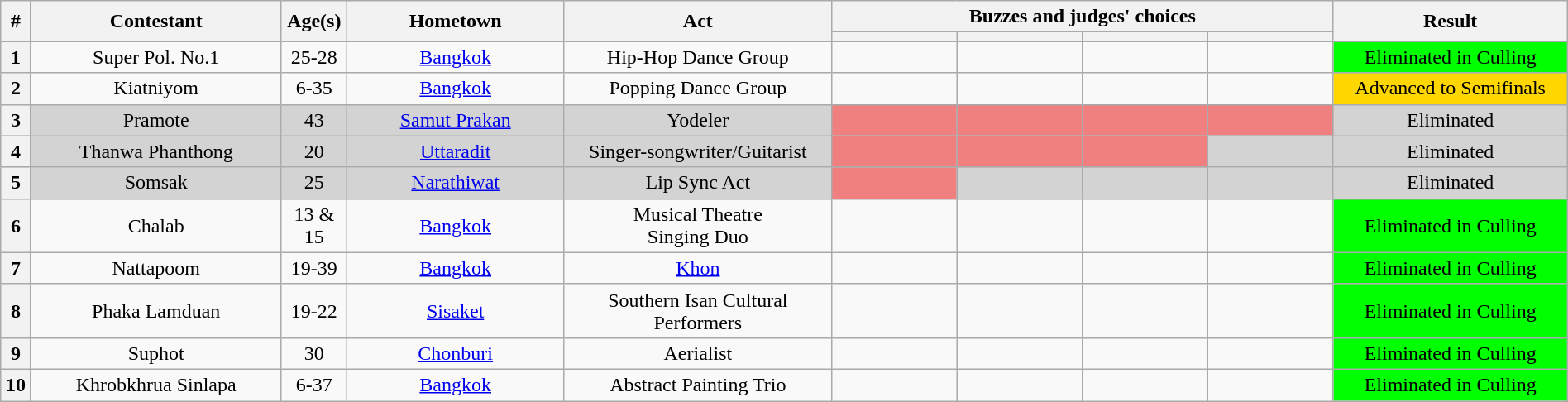<table class="wikitable sortable" style="width:100%; text-align:center;">
<tr>
<th scope="col" rowspan="2"  style="width:1%;">#</th>
<th scope="col" rowspan="2"  style="width:15%;">Contestant</th>
<th scope="col" rowspan="2"  data-sort-type="number" style="width:2%;">Age(s)</th>
<th scope="col" rowspan="2"  class="unsortable" style="width:13%;">Hometown</th>
<th scope="col" rowspan="2" class="unsortable"  style="width:16%;">Act</th>
<th scope="col" colspan="4" class="unsortable" style="width:30%;">Buzzes and judges' choices</th>
<th scope="col" rowspan="2" style="width:14%;">Result</th>
</tr>
<tr>
<th width="100"></th>
<th width="100"></th>
<th width="100"></th>
<th width="100"></th>
</tr>
<tr>
<th>1</th>
<td>Super Pol. No.1</td>
<td>25-28</td>
<td><a href='#'>Bangkok</a></td>
<td>Hip-Hop Dance Group</td>
<td></td>
<td></td>
<td></td>
<td></td>
<td style="background:lime">Eliminated in Culling</td>
</tr>
<tr>
<th>2</th>
<td>Kiatniyom</td>
<td>6-35</td>
<td><a href='#'>Bangkok</a></td>
<td>Popping Dance Group</td>
<td></td>
<td></td>
<td></td>
<td></td>
<td style="background:gold">Advanced to Semifinals</td>
</tr>
<tr bgcolor=lightgrey>
<th>3</th>
<td>Pramote</td>
<td>43</td>
<td><a href='#'>Samut Prakan</a></td>
<td>Yodeler</td>
<td style="background:#F08080"></td>
<td style="background:#F08080"></td>
<td style="background:#F08080"></td>
<td style="background:#F08080"></td>
<td style="background:">Eliminated</td>
</tr>
<tr bgcolor=lightgrey>
<th>4</th>
<td>Thanwa Phanthong</td>
<td>20</td>
<td><a href='#'>Uttaradit</a></td>
<td>Singer-songwriter/Guitarist</td>
<td style="background:#F08080"></td>
<td style="background:#F08080"></td>
<td style="background:#F08080"></td>
<td></td>
<td style="background:">Eliminated</td>
</tr>
<tr bgcolor=lightgrey>
<th>5</th>
<td>Somsak</td>
<td>25</td>
<td><a href='#'>Narathiwat</a></td>
<td>Lip Sync Act</td>
<td style="background:#F08080"></td>
<td></td>
<td></td>
<td></td>
<td style="background:">Eliminated</td>
</tr>
<tr>
<th>6</th>
<td>Chalab</td>
<td>13 & 15</td>
<td><a href='#'>Bangkok</a></td>
<td>Musical Theatre<br>Singing Duo</td>
<td></td>
<td></td>
<td></td>
<td></td>
<td style="background:lime">Eliminated in Culling</td>
</tr>
<tr>
<th>7</th>
<td>Nattapoom</td>
<td>19-39</td>
<td><a href='#'>Bangkok</a></td>
<td><a href='#'>Khon</a></td>
<td></td>
<td></td>
<td></td>
<td></td>
<td style="background:lime">Eliminated in Culling</td>
</tr>
<tr>
<th>8</th>
<td>Phaka Lamduan</td>
<td>19-22</td>
<td><a href='#'>Sisaket</a></td>
<td>Southern Isan Cultural Performers</td>
<td></td>
<td></td>
<td></td>
<td></td>
<td style="background:lime">Eliminated in Culling</td>
</tr>
<tr>
<th>9</th>
<td>Suphot</td>
<td>30</td>
<td><a href='#'>Chonburi</a></td>
<td>Aerialist</td>
<td></td>
<td></td>
<td></td>
<td></td>
<td style="background:lime">Eliminated in Culling</td>
</tr>
<tr>
<th>10</th>
<td>Khrobkhrua Sinlapa</td>
<td>6-37</td>
<td><a href='#'>Bangkok</a></td>
<td>Abstract Painting Trio</td>
<td></td>
<td></td>
<td></td>
<td></td>
<td style="background:lime">Eliminated in Culling</td>
</tr>
</table>
